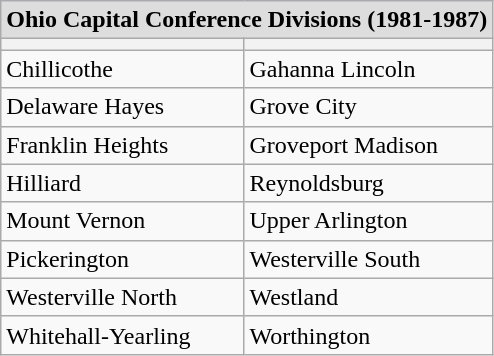<table class="wikitable">
<tr style="background:#ccf;">
<th colspan="4" style="background:#ddd;">Ohio Capital Conference Divisions (1981-1987)</th>
</tr>
<tr>
<th></th>
<th></th>
</tr>
<tr>
<td>Chillicothe</td>
<td>Gahanna Lincoln</td>
</tr>
<tr>
<td>Delaware Hayes</td>
<td>Grove City</td>
</tr>
<tr>
<td>Franklin Heights</td>
<td>Groveport Madison</td>
</tr>
<tr>
<td>Hilliard</td>
<td>Reynoldsburg</td>
</tr>
<tr>
<td>Mount Vernon</td>
<td>Upper Arlington</td>
</tr>
<tr>
<td>Pickerington</td>
<td>Westerville South</td>
</tr>
<tr>
<td>Westerville North</td>
<td>Westland</td>
</tr>
<tr>
<td>Whitehall-Yearling</td>
<td>Worthington</td>
</tr>
</table>
